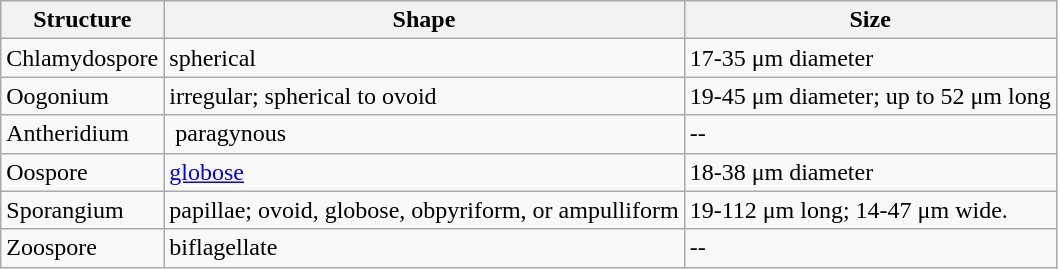<table class="wikitable">
<tr>
<th>Structure</th>
<th>Shape</th>
<th>Size</th>
</tr>
<tr>
<td>Chlamydospore</td>
<td>spherical</td>
<td>17-35 μm diameter</td>
</tr>
<tr>
<td>Oogonium</td>
<td>irregular; spherical to ovoid</td>
<td>19-45 μm diameter; up to 52 μm long</td>
</tr>
<tr>
<td>Antheridium</td>
<td> paragynous</td>
<td>--</td>
</tr>
<tr>
<td>Oospore</td>
<td><a href='#'>globose</a></td>
<td>18-38 μm diameter</td>
</tr>
<tr>
<td>Sporangium</td>
<td>papillae; ovoid, globose, obpyriform, or ampulliform</td>
<td>19-112 μm long; 14-47 μm wide.   </td>
</tr>
<tr>
<td>Zoospore</td>
<td>biflagellate</td>
<td>--</td>
</tr>
</table>
